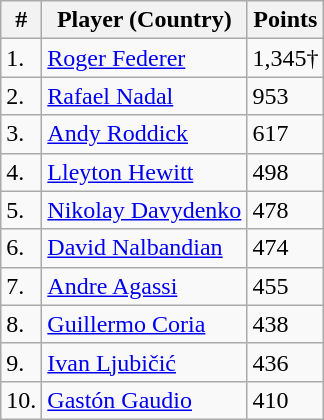<table class="wikitable">
<tr>
<th>#</th>
<th>Player (Country)</th>
<th>Points</th>
</tr>
<tr>
<td>1.</td>
<td><a href='#'>Roger Federer</a> </td>
<td>1,345†</td>
</tr>
<tr>
<td>2.</td>
<td><a href='#'>Rafael Nadal</a> </td>
<td>953</td>
</tr>
<tr>
<td>3.</td>
<td><a href='#'>Andy Roddick</a> </td>
<td>617</td>
</tr>
<tr>
<td>4.</td>
<td><a href='#'>Lleyton Hewitt</a> </td>
<td>498</td>
</tr>
<tr>
<td>5.</td>
<td><a href='#'>Nikolay Davydenko</a> </td>
<td>478</td>
</tr>
<tr>
<td>6.</td>
<td><a href='#'>David Nalbandian</a> </td>
<td>474</td>
</tr>
<tr>
<td>7.</td>
<td><a href='#'>Andre Agassi</a> </td>
<td>455</td>
</tr>
<tr>
<td>8.</td>
<td><a href='#'>Guillermo Coria</a> </td>
<td>438</td>
</tr>
<tr>
<td>9.</td>
<td><a href='#'>Ivan Ljubičić</a> </td>
<td>436</td>
</tr>
<tr>
<td>10.</td>
<td><a href='#'>Gastón Gaudio</a> </td>
<td>410</td>
</tr>
</table>
